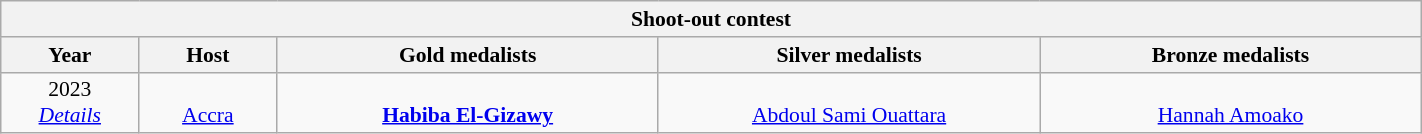<table class="wikitable" style="font-size:90%; width: 75%; text-align: center;">
<tr>
<th colspan=5>Shoot-out contest</th>
</tr>
<tr>
<th width=50>Year</th>
<th width=50>Host</th>
<th width=150> Gold medalists</th>
<th width=150> Silver medalists</th>
<th width=150> Bronze medalists</th>
</tr>
<tr>
<td>2023<br><em><a href='#'>Details</a></em></td>
<td><br><a href='#'>Accra</a></td>
<td><strong><br><a href='#'>Habiba El-Gizawy</a></strong></td>
<td><br><a href='#'>Abdoul Sami Ouattara</a></td>
<td><br><a href='#'>Hannah Amoako</a></td>
</tr>
</table>
